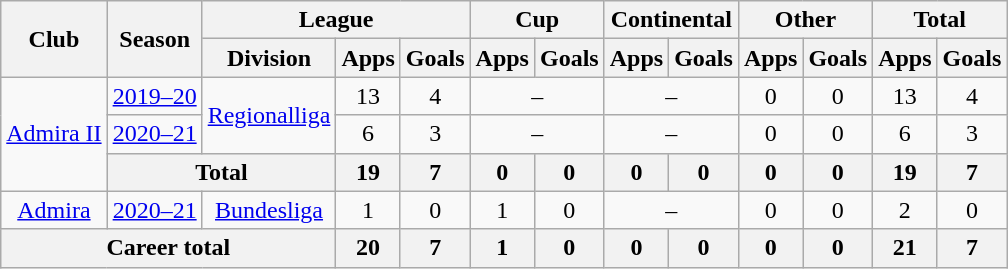<table class="wikitable" style="text-align: center">
<tr>
<th rowspan="2">Club</th>
<th rowspan="2">Season</th>
<th colspan="3">League</th>
<th colspan="2">Cup</th>
<th colspan="2">Continental</th>
<th colspan="2">Other</th>
<th colspan="2">Total</th>
</tr>
<tr>
<th>Division</th>
<th>Apps</th>
<th>Goals</th>
<th>Apps</th>
<th>Goals</th>
<th>Apps</th>
<th>Goals</th>
<th>Apps</th>
<th>Goals</th>
<th>Apps</th>
<th>Goals</th>
</tr>
<tr>
<td rowspan="3"><a href='#'>Admira II</a></td>
<td><a href='#'>2019–20</a></td>
<td rowspan="2"><a href='#'>Regionalliga</a></td>
<td>13</td>
<td>4</td>
<td colspan="2">–</td>
<td colspan="2">–</td>
<td>0</td>
<td>0</td>
<td>13</td>
<td>4</td>
</tr>
<tr>
<td><a href='#'>2020–21</a></td>
<td>6</td>
<td>3</td>
<td colspan="2">–</td>
<td colspan="2">–</td>
<td>0</td>
<td>0</td>
<td>6</td>
<td>3</td>
</tr>
<tr>
<th colspan=2>Total</th>
<th>19</th>
<th>7</th>
<th>0</th>
<th>0</th>
<th>0</th>
<th>0</th>
<th>0</th>
<th>0</th>
<th>19</th>
<th>7</th>
</tr>
<tr>
<td><a href='#'>Admira</a></td>
<td><a href='#'>2020–21</a></td>
<td><a href='#'>Bundesliga</a></td>
<td>1</td>
<td>0</td>
<td>1</td>
<td>0</td>
<td colspan="2">–</td>
<td>0</td>
<td>0</td>
<td>2</td>
<td>0</td>
</tr>
<tr>
<th colspan=3>Career total</th>
<th>20</th>
<th>7</th>
<th>1</th>
<th>0</th>
<th>0</th>
<th>0</th>
<th>0</th>
<th>0</th>
<th>21</th>
<th>7</th>
</tr>
</table>
